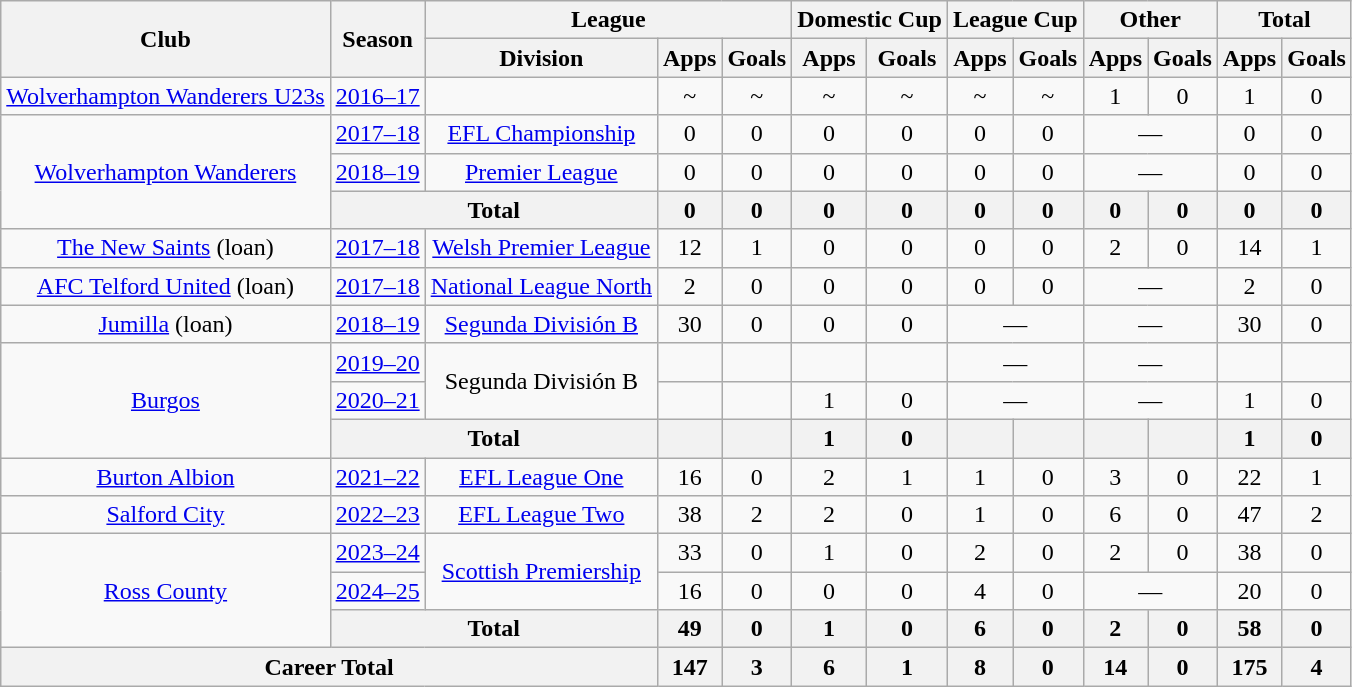<table class="wikitable" style="text-align: center">
<tr>
<th rowspan=2>Club</th>
<th rowspan=2>Season</th>
<th colspan=3>League</th>
<th colspan=2>Domestic Cup</th>
<th colspan=2>League Cup</th>
<th colspan=2>Other</th>
<th colspan=2>Total</th>
</tr>
<tr>
<th>Division</th>
<th>Apps</th>
<th>Goals</th>
<th>Apps</th>
<th>Goals</th>
<th>Apps</th>
<th>Goals</th>
<th>Apps</th>
<th>Goals</th>
<th>Apps</th>
<th>Goals</th>
</tr>
<tr>
<td><a href='#'>Wolverhampton Wanderers U23s</a></td>
<td><a href='#'>2016–17</a></td>
<td></td>
<td>~</td>
<td>~</td>
<td>~</td>
<td>~</td>
<td>~</td>
<td>~</td>
<td>1</td>
<td>0</td>
<td>1</td>
<td>0</td>
</tr>
<tr>
<td rowspan=3><a href='#'>Wolverhampton Wanderers</a></td>
<td><a href='#'>2017–18</a></td>
<td><a href='#'>EFL Championship</a></td>
<td>0</td>
<td>0</td>
<td>0</td>
<td>0</td>
<td>0</td>
<td>0</td>
<td colspan="2">—</td>
<td>0</td>
<td>0</td>
</tr>
<tr>
<td><a href='#'>2018–19</a></td>
<td><a href='#'>Premier League</a></td>
<td>0</td>
<td>0</td>
<td>0</td>
<td>0</td>
<td>0</td>
<td>0</td>
<td colspan="2">—</td>
<td>0</td>
<td>0</td>
</tr>
<tr>
<th colspan="2">Total</th>
<th>0</th>
<th>0</th>
<th>0</th>
<th>0</th>
<th>0</th>
<th>0</th>
<th>0</th>
<th>0</th>
<th>0</th>
<th>0</th>
</tr>
<tr>
<td><a href='#'>The New Saints</a> (loan)</td>
<td><a href='#'>2017–18</a></td>
<td><a href='#'>Welsh Premier League</a></td>
<td>12</td>
<td>1</td>
<td>0</td>
<td>0</td>
<td>0</td>
<td>0</td>
<td>2</td>
<td>0</td>
<td>14</td>
<td>1</td>
</tr>
<tr>
<td><a href='#'>AFC Telford United</a> (loan)</td>
<td><a href='#'>2017–18</a></td>
<td><a href='#'>National League North</a></td>
<td>2</td>
<td>0</td>
<td>0</td>
<td>0</td>
<td>0</td>
<td>0</td>
<td colspan="2">—</td>
<td>2</td>
<td>0</td>
</tr>
<tr>
<td><a href='#'>Jumilla</a> (loan)</td>
<td><a href='#'>2018–19</a></td>
<td><a href='#'>Segunda División B</a></td>
<td>30</td>
<td>0</td>
<td>0</td>
<td>0</td>
<td colspan="2">—</td>
<td colspan="2">—</td>
<td>30</td>
<td>0</td>
</tr>
<tr>
<td rowspan=3><a href='#'>Burgos</a></td>
<td><a href='#'>2019–20</a></td>
<td rowspan=2>Segunda División B</td>
<td></td>
<td></td>
<td></td>
<td></td>
<td colspan="2">—</td>
<td colspan="2">—</td>
<td></td>
<td></td>
</tr>
<tr>
<td><a href='#'>2020–21</a></td>
<td></td>
<td></td>
<td>1</td>
<td>0</td>
<td colspan="2">—</td>
<td colspan="2">—</td>
<td>1</td>
<td>0</td>
</tr>
<tr>
<th colspan="2">Total</th>
<th></th>
<th></th>
<th>1</th>
<th>0</th>
<th></th>
<th></th>
<th></th>
<th></th>
<th>1</th>
<th>0</th>
</tr>
<tr>
<td><a href='#'>Burton Albion</a></td>
<td><a href='#'>2021–22</a></td>
<td><a href='#'>EFL League One</a></td>
<td>16</td>
<td>0</td>
<td>2</td>
<td>1</td>
<td>1</td>
<td>0</td>
<td>3</td>
<td>0</td>
<td>22</td>
<td>1</td>
</tr>
<tr>
<td><a href='#'>Salford City</a></td>
<td><a href='#'>2022–23</a></td>
<td><a href='#'>EFL League Two</a></td>
<td>38</td>
<td>2</td>
<td>2</td>
<td>0</td>
<td>1</td>
<td>0</td>
<td>6</td>
<td>0</td>
<td>47</td>
<td>2</td>
</tr>
<tr>
<td rowspan=3><a href='#'>Ross County</a></td>
<td><a href='#'>2023–24</a></td>
<td rowspan=2><a href='#'>Scottish Premiership</a></td>
<td>33</td>
<td>0</td>
<td>1</td>
<td>0</td>
<td>2</td>
<td>0</td>
<td>2</td>
<td>0</td>
<td>38</td>
<td>0</td>
</tr>
<tr>
<td><a href='#'>2024–25</a></td>
<td>16</td>
<td>0</td>
<td>0</td>
<td>0</td>
<td>4</td>
<td>0</td>
<td colspan="2">—</td>
<td>20</td>
<td>0</td>
</tr>
<tr>
<th colspan="2">Total</th>
<th>49</th>
<th>0</th>
<th>1</th>
<th>0</th>
<th>6</th>
<th>0</th>
<th>2</th>
<th>0</th>
<th>58</th>
<th>0</th>
</tr>
<tr>
<th colspan=3>Career Total</th>
<th>147</th>
<th>3</th>
<th>6</th>
<th>1</th>
<th>8</th>
<th>0</th>
<th>14</th>
<th>0</th>
<th>175</th>
<th>4</th>
</tr>
</table>
